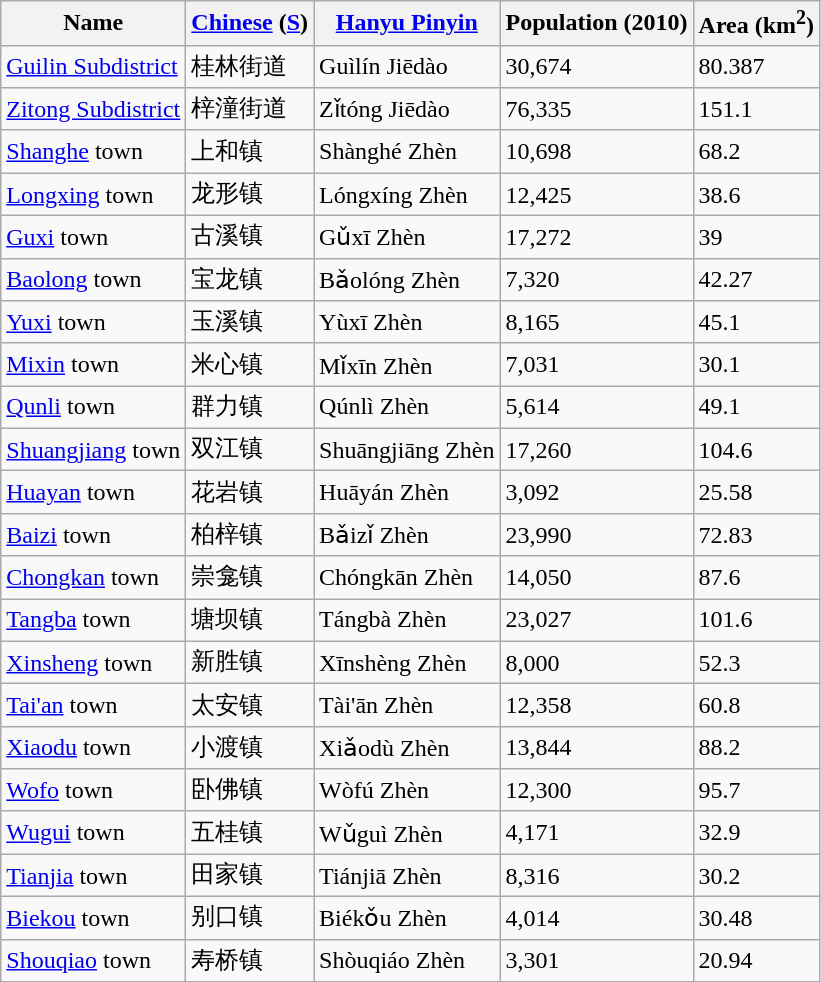<table class="wikitable">
<tr>
<th>Name</th>
<th><a href='#'>Chinese</a> (<a href='#'>S</a>)</th>
<th><a href='#'>Hanyu Pinyin</a></th>
<th>Population (2010)</th>
<th>Area (km<sup>2</sup>)</th>
</tr>
<tr>
<td><a href='#'>Guilin Subdistrict</a></td>
<td>桂林街道</td>
<td>Guìlín Jiēdào</td>
<td>30,674</td>
<td>80.387</td>
</tr>
<tr>
<td><a href='#'>Zitong Subdistrict</a></td>
<td>梓潼街道</td>
<td>Zǐtóng Jiēdào</td>
<td>76,335</td>
<td>151.1</td>
</tr>
<tr>
<td><a href='#'>Shanghe</a> town</td>
<td>上和镇</td>
<td>Shànghé Zhèn</td>
<td>10,698</td>
<td>68.2</td>
</tr>
<tr>
<td><a href='#'>Longxing</a> town</td>
<td>龙形镇</td>
<td>Lóngxíng Zhèn</td>
<td>12,425</td>
<td>38.6</td>
</tr>
<tr>
<td><a href='#'>Guxi</a> town</td>
<td>古溪镇</td>
<td>Gǔxī Zhèn</td>
<td>17,272</td>
<td>39</td>
</tr>
<tr>
<td><a href='#'>Baolong</a> town</td>
<td>宝龙镇</td>
<td>Bǎolóng Zhèn</td>
<td>7,320</td>
<td>42.27</td>
</tr>
<tr>
<td><a href='#'>Yuxi</a> town</td>
<td>玉溪镇</td>
<td>Yùxī Zhèn</td>
<td>8,165</td>
<td>45.1</td>
</tr>
<tr>
<td><a href='#'>Mixin</a> town</td>
<td>米心镇</td>
<td>Mǐxīn Zhèn</td>
<td>7,031</td>
<td>30.1</td>
</tr>
<tr>
<td><a href='#'>Qunli</a> town</td>
<td>群力镇</td>
<td>Qúnlì Zhèn</td>
<td>5,614</td>
<td>49.1</td>
</tr>
<tr>
<td><a href='#'>Shuangjiang</a> town</td>
<td>双江镇</td>
<td>Shuāngjiāng Zhèn</td>
<td>17,260</td>
<td>104.6</td>
</tr>
<tr>
<td><a href='#'>Huayan</a> town</td>
<td>花岩镇</td>
<td>Huāyán Zhèn</td>
<td>3,092</td>
<td>25.58</td>
</tr>
<tr>
<td><a href='#'>Baizi</a> town</td>
<td>柏梓镇</td>
<td>Bǎizǐ Zhèn</td>
<td>23,990</td>
<td>72.83</td>
</tr>
<tr>
<td><a href='#'>Chongkan</a> town</td>
<td>崇龛镇</td>
<td>Chóngkān Zhèn</td>
<td>14,050</td>
<td>87.6</td>
</tr>
<tr>
<td><a href='#'>Tangba</a> town</td>
<td>塘坝镇</td>
<td>Tángbà Zhèn</td>
<td>23,027</td>
<td>101.6</td>
</tr>
<tr>
<td><a href='#'>Xinsheng</a> town</td>
<td>新胜镇</td>
<td>Xīnshèng Zhèn</td>
<td>8,000</td>
<td>52.3</td>
</tr>
<tr>
<td><a href='#'>Tai'an</a> town</td>
<td>太安镇</td>
<td>Tài'ān Zhèn</td>
<td>12,358</td>
<td>60.8</td>
</tr>
<tr>
<td><a href='#'>Xiaodu</a> town</td>
<td>小渡镇</td>
<td>Xiǎodù Zhèn</td>
<td>13,844</td>
<td>88.2</td>
</tr>
<tr>
<td><a href='#'>Wofo</a> town</td>
<td>卧佛镇</td>
<td>Wòfú Zhèn</td>
<td>12,300</td>
<td>95.7</td>
</tr>
<tr>
<td><a href='#'>Wugui</a> town</td>
<td>五桂镇</td>
<td>Wǔguì Zhèn</td>
<td>4,171</td>
<td>32.9</td>
</tr>
<tr>
<td><a href='#'>Tianjia</a> town</td>
<td>田家镇</td>
<td>Tiánjiā Zhèn</td>
<td>8,316</td>
<td>30.2</td>
</tr>
<tr>
<td><a href='#'>Biekou</a> town</td>
<td>别口镇</td>
<td>Biékǒu Zhèn</td>
<td>4,014</td>
<td>30.48</td>
</tr>
<tr>
<td><a href='#'>Shouqiao</a> town</td>
<td>寿桥镇</td>
<td>Shòuqiáo Zhèn</td>
<td>3,301</td>
<td>20.94</td>
</tr>
</table>
